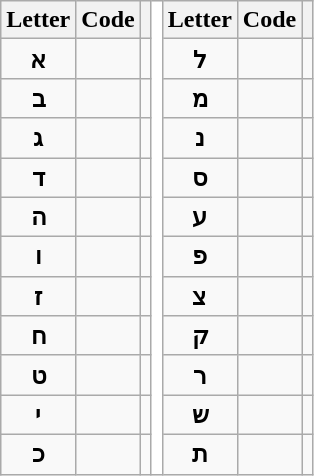<table class="wikitable" style="text-align:center;">
<tr>
<th>Letter</th>
<th>Code</th>
<th></th>
<td rowspan=12 style="background:white;"></td>
<th>Letter</th>
<th>Code</th>
<th></th>
</tr>
<tr>
<td><strong> א </strong></td>
<td style="text-align:left;"></td>
<td></td>
<td><strong> ל </strong></td>
<td style="text-align:left;"></td>
<td></td>
</tr>
<tr>
<td><strong> ב </strong></td>
<td style="text-align:left;"></td>
<td></td>
<td><strong> מ </strong></td>
<td style="text-align:left;"></td>
<td></td>
</tr>
<tr>
<td><strong> ג </strong></td>
<td style="text-align:left;"></td>
<td></td>
<td><strong> נ </strong></td>
<td style="text-align:left;"></td>
<td></td>
</tr>
<tr>
<td><strong> ד </strong></td>
<td style="text-align:left;"></td>
<td></td>
<td><strong> ס </strong></td>
<td style="text-align:left;"></td>
<td></td>
</tr>
<tr>
<td><strong> ה </strong></td>
<td style="text-align:left;"></td>
<td></td>
<td><strong> ע </strong></td>
<td style="text-align:left;"></td>
<td></td>
</tr>
<tr>
<td><strong> ו </strong></td>
<td style="text-align:left;"></td>
<td></td>
<td><strong> פ </strong></td>
<td style="text-align:left;"></td>
<td></td>
</tr>
<tr>
<td><strong> ז </strong></td>
<td style="text-align:left;"></td>
<td></td>
<td><strong> צ </strong></td>
<td style="text-align:left;"></td>
<td></td>
</tr>
<tr>
<td><strong> ח </strong></td>
<td style="text-align:left;"></td>
<td></td>
<td><strong> ק </strong></td>
<td style="text-align:left;"></td>
<td></td>
</tr>
<tr>
<td><strong> ט </strong></td>
<td style="text-align:left;"></td>
<td></td>
<td><strong> ר </strong></td>
<td style="text-align:left;"></td>
<td></td>
</tr>
<tr>
<td><strong> י </strong></td>
<td style="text-align:left;"></td>
<td></td>
<td><strong> ש </strong></td>
<td style="text-align:left;"></td>
<td></td>
</tr>
<tr>
<td><strong> כ </strong></td>
<td style="text-align:left;"></td>
<td></td>
<td><strong> ת </strong></td>
<td style="text-align:left;"></td>
<td></td>
</tr>
</table>
